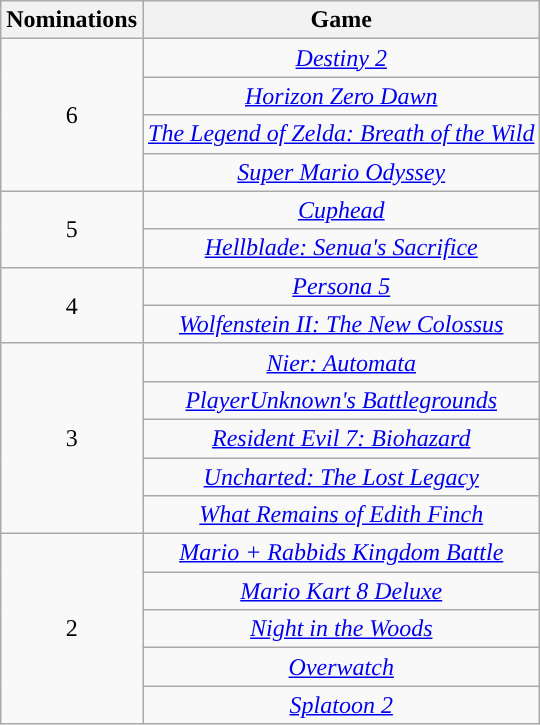<table class="wikitable" rowspan="2" style="text-align:center;">
<tr>
<th scope="col" style="width:55px;">Nominations</th>
<th scope="col" style="text-align:center;">Game</th>
</tr>
<tr>
<td rowspan=4 style="text-align:center">6</td>
<td><em><a href='#'>Destiny 2</a></em></td>
</tr>
<tr>
<td><em><a href='#'>Horizon Zero Dawn</a></em></td>
</tr>
<tr>
<td><em><a href='#'>The Legend of Zelda: Breath of the Wild</a></em></td>
</tr>
<tr>
<td><em><a href='#'>Super Mario Odyssey</a></em></td>
</tr>
<tr>
<td rowspan=2 style="text-align:center">5</td>
<td><em><a href='#'>Cuphead</a></em></td>
</tr>
<tr>
<td><em><a href='#'>Hellblade: Senua's Sacrifice</a></em></td>
</tr>
<tr>
<td rowspan=2 style="text-align:center">4</td>
<td><em><a href='#'>Persona 5</a></em></td>
</tr>
<tr>
<td><em><a href='#'>Wolfenstein II: The New Colossus</a></em></td>
</tr>
<tr>
<td rowspan=5 style="text-align:center">3</td>
<td><em><a href='#'>Nier: Automata</a></em></td>
</tr>
<tr>
<td><em><a href='#'>PlayerUnknown's Battlegrounds</a></em></td>
</tr>
<tr>
<td><em><a href='#'>Resident Evil 7: Biohazard</a></em></td>
</tr>
<tr>
<td><em><a href='#'>Uncharted: The Lost Legacy</a></em></td>
</tr>
<tr>
<td><em><a href='#'>What Remains of Edith Finch</a></em></td>
</tr>
<tr>
<td rowspan=5 style="text-align:center">2</td>
<td><em><a href='#'>Mario + Rabbids Kingdom Battle</a></em></td>
</tr>
<tr>
<td><em><a href='#'>Mario Kart 8 Deluxe</a></em></td>
</tr>
<tr>
<td><em><a href='#'>Night in the Woods</a></em></td>
</tr>
<tr>
<td><em><a href='#'>Overwatch</a></em></td>
</tr>
<tr>
<td><em><a href='#'>Splatoon 2</a></em></td>
</tr>
</table>
